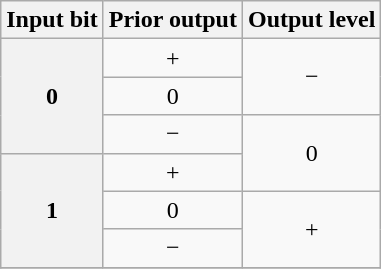<table class=wikitable style="text-align:center;">
<tr>
<th>Input bit</th>
<th>Prior output</th>
<th>Output level</th>
</tr>
<tr>
<th rowspan=3>0</th>
<td>+</td>
<td rowspan=2>−</td>
</tr>
<tr>
<td>0</td>
</tr>
<tr>
<td>−</td>
<td rowspan=2>0</td>
</tr>
<tr>
<th rowspan=3>1</th>
<td>+</td>
</tr>
<tr>
<td>0</td>
<td rowspan=2>+</td>
</tr>
<tr>
<td>−</td>
</tr>
<tr>
</tr>
</table>
